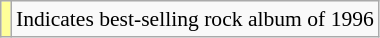<table class="wikitable" style="font-size:90%;">
<tr>
<td style="background-color:#FFFF99"></td>
<td>Indicates best-selling rock album of 1996</td>
</tr>
</table>
